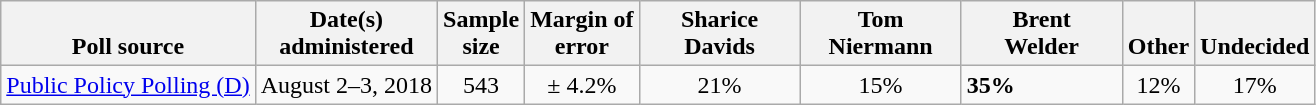<table class="wikitable">
<tr valign= bottom>
<th>Poll source</th>
<th>Date(s)<br>administered</th>
<th>Sample<br>size</th>
<th>Margin of<br>error</th>
<th style="width:100px;">Sharice<br>Davids</th>
<th style="width:100px;">Tom<br>Niermann</th>
<th style="width:100px;">Brent<br>Welder</th>
<th>Other</th>
<th>Undecided</th>
</tr>
<tr>
<td><a href='#'>Public Policy Polling (D)</a></td>
<td align=center>August 2–3, 2018</td>
<td align=center>543</td>
<td align=center>± 4.2%</td>
<td align=center>21%</td>
<td align=center>15%</td>
<td><strong>35%</strong></td>
<td align=center>12%</td>
<td align=center>17%</td>
</tr>
</table>
